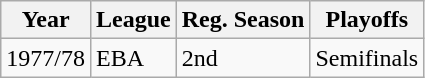<table class="wikitable">
<tr>
<th>Year</th>
<th>League</th>
<th>Reg. Season</th>
<th>Playoffs</th>
</tr>
<tr>
<td>1977/78</td>
<td>EBA</td>
<td>2nd</td>
<td>Semifinals</td>
</tr>
</table>
